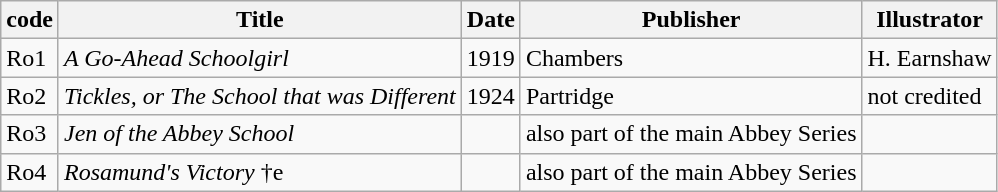<table class="wikitable">
<tr>
<th>code</th>
<th>Title</th>
<th>Date</th>
<th>Publisher</th>
<th>Illustrator</th>
</tr>
<tr>
<td>Ro1</td>
<td><em>A Go-Ahead Schoolgirl</em></td>
<td>1919</td>
<td>Chambers</td>
<td>H. Earnshaw</td>
</tr>
<tr>
<td>Ro2</td>
<td><em>Tickles, or The School that was Different</em></td>
<td>1924</td>
<td>Partridge</td>
<td>not credited</td>
</tr>
<tr>
<td>Ro3</td>
<td><em>Jen of the Abbey School</em></td>
<td></td>
<td>also part of the main Abbey Series</td>
<td></td>
</tr>
<tr>
<td>Ro4</td>
<td><em>Rosamund's Victory</em> †e</td>
<td></td>
<td>also part of the main Abbey Series</td>
<td></td>
</tr>
</table>
